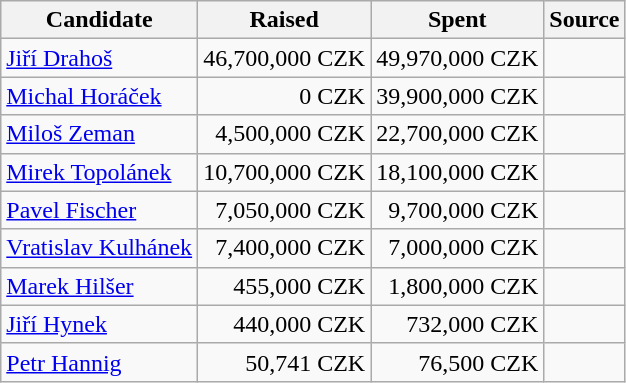<table class=wikitable style=text-align:right>
<tr>
<th>Candidate</th>
<th>Raised</th>
<th>Spent</th>
<th>Source</th>
</tr>
<tr>
<td align=left><a href='#'>Jiří Drahoš</a></td>
<td>46,700,000 CZK</td>
<td>49,970,000 CZK</td>
<td></td>
</tr>
<tr>
<td align=left><a href='#'>Michal Horáček</a></td>
<td>0 CZK</td>
<td>39,900,000 CZK</td>
<td></td>
</tr>
<tr>
<td align=left><a href='#'>Miloš Zeman</a></td>
<td>4,500,000 CZK</td>
<td>22,700,000 CZK</td>
<td></td>
</tr>
<tr>
<td align=left><a href='#'>Mirek Topolánek</a></td>
<td>10,700,000 CZK</td>
<td>18,100,000 CZK</td>
<td></td>
</tr>
<tr>
<td align=left><a href='#'>Pavel Fischer</a></td>
<td>7,050,000 CZK</td>
<td>9,700,000 CZK</td>
<td></td>
</tr>
<tr>
<td align=left><a href='#'>Vratislav Kulhánek</a></td>
<td>7,400,000 CZK</td>
<td>7,000,000 CZK</td>
<td></td>
</tr>
<tr>
<td align=left><a href='#'>Marek Hilšer</a></td>
<td>455,000 CZK</td>
<td>1,800,000 CZK</td>
<td></td>
</tr>
<tr>
<td align=left><a href='#'>Jiří Hynek</a></td>
<td>440,000 CZK</td>
<td>732,000 CZK</td>
<td></td>
</tr>
<tr>
<td align=left><a href='#'>Petr Hannig</a></td>
<td>50,741 CZK</td>
<td>76,500 CZK</td>
<td></td>
</tr>
</table>
